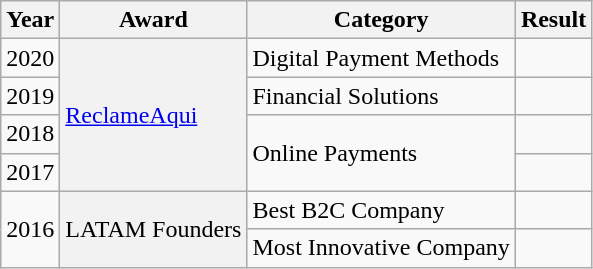<table class="wikitable">
<tr>
<th>Year</th>
<th>Award</th>
<th>Category</th>
<th>Result</th>
</tr>
<tr>
<td>2020</td>
<th rowspan="4" style="font-weight:normal; text-align:left;"><a href='#'>ReclameAqui</a></th>
<td>Digital Payment Methods</td>
<td></td>
</tr>
<tr>
<td>2019</td>
<td>Financial Solutions</td>
<td></td>
</tr>
<tr>
<td>2018</td>
<td rowspan="2">Online Payments</td>
<td></td>
</tr>
<tr>
<td>2017</td>
<td></td>
</tr>
<tr>
<td rowspan="2">2016</td>
<th rowspan="2" style="font-weight:normal; text-align:left;">LATAM Founders</th>
<td>Best B2C Company</td>
<td></td>
</tr>
<tr>
<td>Most Innovative Company</td>
<td></td>
</tr>
</table>
